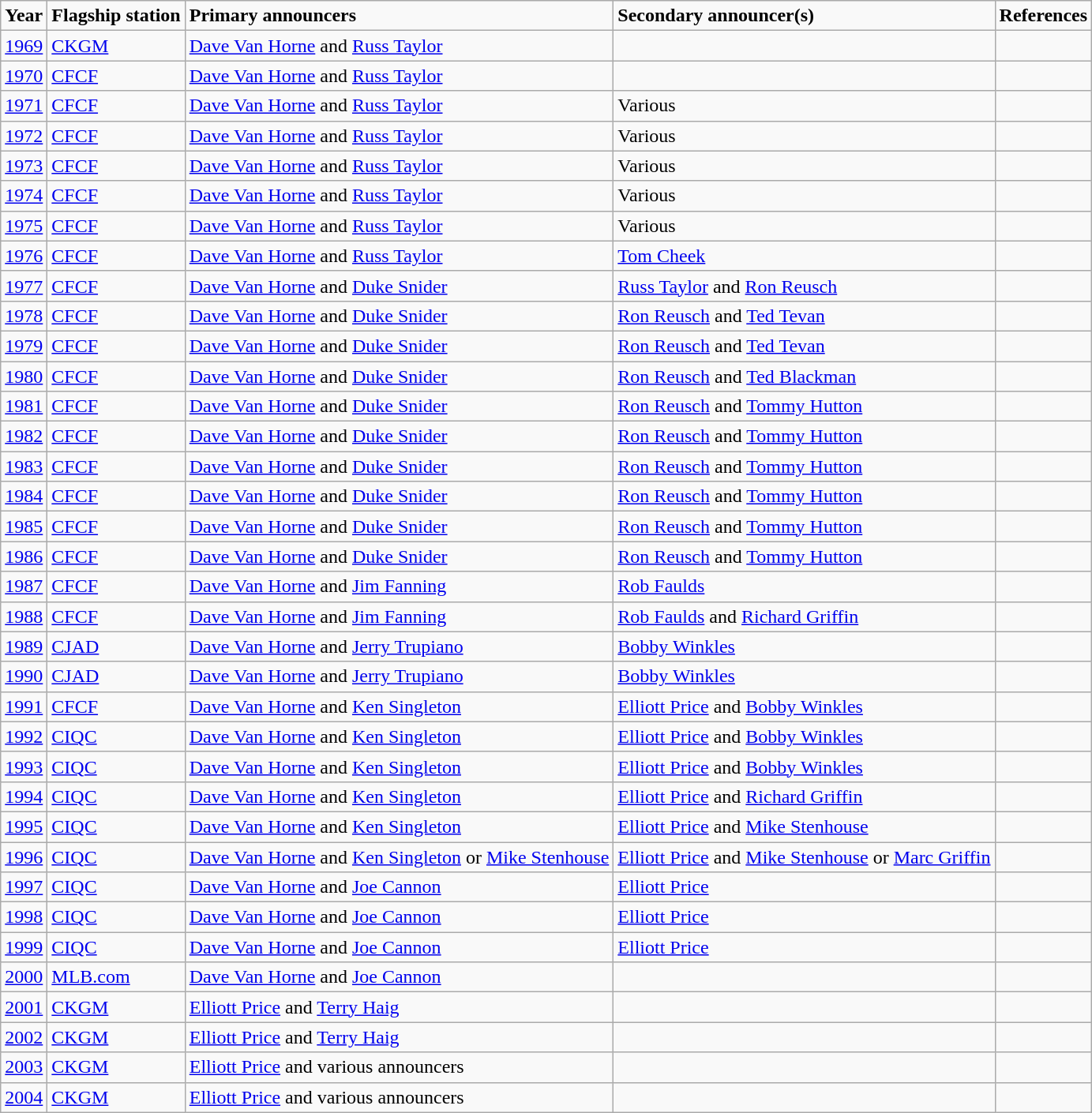<table class="wikitable">
<tr>
<td><strong>Year</strong></td>
<td><strong>Flagship station</strong></td>
<td><strong>Primary announcers</strong></td>
<td><strong>Secondary announcer(s)</strong></td>
<td><strong>References</strong></td>
</tr>
<tr>
<td><a href='#'>1969</a></td>
<td><a href='#'>CKGM</a></td>
<td><a href='#'>Dave Van Horne</a> and <a href='#'>Russ Taylor</a></td>
<td></td>
<td></td>
</tr>
<tr>
<td><a href='#'>1970</a></td>
<td><a href='#'>CFCF</a></td>
<td><a href='#'>Dave Van Horne</a> and <a href='#'>Russ Taylor</a></td>
<td></td>
<td></td>
</tr>
<tr>
<td><a href='#'>1971</a></td>
<td><a href='#'>CFCF</a></td>
<td><a href='#'>Dave Van Horne</a> and <a href='#'>Russ Taylor</a></td>
<td>Various</td>
<td></td>
</tr>
<tr>
<td><a href='#'>1972</a></td>
<td><a href='#'>CFCF</a></td>
<td><a href='#'>Dave Van Horne</a> and <a href='#'>Russ Taylor</a></td>
<td>Various</td>
<td></td>
</tr>
<tr>
<td><a href='#'>1973</a></td>
<td><a href='#'>CFCF</a></td>
<td><a href='#'>Dave Van Horne</a> and <a href='#'>Russ Taylor</a></td>
<td>Various</td>
<td></td>
</tr>
<tr>
<td><a href='#'>1974</a></td>
<td><a href='#'>CFCF</a></td>
<td><a href='#'>Dave Van Horne</a> and <a href='#'>Russ Taylor</a></td>
<td>Various</td>
<td></td>
</tr>
<tr>
<td><a href='#'>1975</a></td>
<td><a href='#'>CFCF</a></td>
<td><a href='#'>Dave Van Horne</a> and <a href='#'>Russ Taylor</a></td>
<td>Various</td>
<td></td>
</tr>
<tr>
<td><a href='#'>1976</a></td>
<td><a href='#'>CFCF</a></td>
<td><a href='#'>Dave Van Horne</a> and <a href='#'>Russ Taylor</a></td>
<td><a href='#'>Tom Cheek</a></td>
<td></td>
</tr>
<tr>
<td><a href='#'>1977</a></td>
<td><a href='#'>CFCF</a></td>
<td><a href='#'>Dave Van Horne</a> and <a href='#'>Duke Snider</a></td>
<td><a href='#'>Russ Taylor</a> and <a href='#'>Ron Reusch</a></td>
<td></td>
</tr>
<tr>
<td><a href='#'>1978</a></td>
<td><a href='#'>CFCF</a></td>
<td><a href='#'>Dave Van Horne</a> and <a href='#'>Duke Snider</a></td>
<td><a href='#'>Ron Reusch</a> and <a href='#'>Ted Tevan</a></td>
<td></td>
</tr>
<tr>
<td><a href='#'>1979</a></td>
<td><a href='#'>CFCF</a></td>
<td><a href='#'>Dave Van Horne</a> and <a href='#'>Duke Snider</a></td>
<td><a href='#'>Ron Reusch</a> and <a href='#'>Ted Tevan</a></td>
<td></td>
</tr>
<tr>
<td><a href='#'>1980</a></td>
<td><a href='#'>CFCF</a></td>
<td><a href='#'>Dave Van Horne</a> and <a href='#'>Duke Snider</a></td>
<td><a href='#'>Ron Reusch</a> and <a href='#'>Ted Blackman</a></td>
<td></td>
</tr>
<tr>
<td><a href='#'>1981</a></td>
<td><a href='#'>CFCF</a></td>
<td><a href='#'>Dave Van Horne</a> and <a href='#'>Duke Snider</a></td>
<td><a href='#'>Ron Reusch</a> and <a href='#'>Tommy Hutton</a></td>
<td></td>
</tr>
<tr>
<td><a href='#'>1982</a></td>
<td><a href='#'>CFCF</a></td>
<td><a href='#'>Dave Van Horne</a> and <a href='#'>Duke Snider</a></td>
<td><a href='#'>Ron Reusch</a> and <a href='#'>Tommy Hutton</a></td>
<td></td>
</tr>
<tr>
<td><a href='#'>1983</a></td>
<td><a href='#'>CFCF</a></td>
<td><a href='#'>Dave Van Horne</a> and <a href='#'>Duke Snider</a></td>
<td><a href='#'>Ron Reusch</a> and <a href='#'>Tommy Hutton</a></td>
<td></td>
</tr>
<tr>
<td><a href='#'>1984</a></td>
<td><a href='#'>CFCF</a></td>
<td><a href='#'>Dave Van Horne</a> and <a href='#'>Duke Snider</a></td>
<td><a href='#'>Ron Reusch</a> and <a href='#'>Tommy Hutton</a></td>
<td></td>
</tr>
<tr>
<td><a href='#'>1985</a></td>
<td><a href='#'>CFCF</a></td>
<td><a href='#'>Dave Van Horne</a> and <a href='#'>Duke Snider</a></td>
<td><a href='#'>Ron Reusch</a> and <a href='#'>Tommy Hutton</a></td>
<td></td>
</tr>
<tr>
<td><a href='#'>1986</a></td>
<td><a href='#'>CFCF</a></td>
<td><a href='#'>Dave Van Horne</a> and <a href='#'>Duke Snider</a></td>
<td><a href='#'>Ron Reusch</a> and <a href='#'>Tommy Hutton</a></td>
<td></td>
</tr>
<tr>
<td><a href='#'>1987</a></td>
<td><a href='#'>CFCF</a></td>
<td><a href='#'>Dave Van Horne</a> and <a href='#'>Jim Fanning</a></td>
<td><a href='#'>Rob Faulds</a></td>
<td></td>
</tr>
<tr>
<td><a href='#'>1988</a></td>
<td><a href='#'>CFCF</a></td>
<td><a href='#'>Dave Van Horne</a> and <a href='#'>Jim Fanning</a></td>
<td><a href='#'>Rob Faulds</a> and <a href='#'>Richard Griffin</a></td>
<td></td>
</tr>
<tr>
<td><a href='#'>1989</a></td>
<td><a href='#'>CJAD</a></td>
<td><a href='#'>Dave Van Horne</a> and <a href='#'>Jerry Trupiano</a></td>
<td><a href='#'>Bobby Winkles</a></td>
<td></td>
</tr>
<tr>
<td><a href='#'>1990</a></td>
<td><a href='#'>CJAD</a></td>
<td><a href='#'>Dave Van Horne</a> and <a href='#'>Jerry Trupiano</a></td>
<td><a href='#'>Bobby Winkles</a></td>
<td></td>
</tr>
<tr>
<td><a href='#'>1991</a></td>
<td><a href='#'>CFCF</a></td>
<td><a href='#'>Dave Van Horne</a> and <a href='#'>Ken Singleton</a></td>
<td><a href='#'>Elliott Price</a> and <a href='#'>Bobby Winkles</a></td>
<td></td>
</tr>
<tr>
<td><a href='#'>1992</a></td>
<td><a href='#'>CIQC</a></td>
<td><a href='#'>Dave Van Horne</a> and <a href='#'>Ken Singleton</a></td>
<td><a href='#'>Elliott Price</a> and <a href='#'>Bobby Winkles</a></td>
<td></td>
</tr>
<tr>
<td><a href='#'>1993</a></td>
<td><a href='#'>CIQC</a></td>
<td><a href='#'>Dave Van Horne</a> and <a href='#'>Ken Singleton</a></td>
<td><a href='#'>Elliott Price</a> and <a href='#'>Bobby Winkles</a></td>
<td></td>
</tr>
<tr>
<td><a href='#'>1994</a></td>
<td><a href='#'>CIQC</a></td>
<td><a href='#'>Dave Van Horne</a> and <a href='#'>Ken Singleton</a></td>
<td><a href='#'>Elliott Price</a> and <a href='#'>Richard Griffin</a></td>
<td></td>
</tr>
<tr>
<td><a href='#'>1995</a></td>
<td><a href='#'>CIQC</a></td>
<td><a href='#'>Dave Van Horne</a> and <a href='#'>Ken Singleton</a></td>
<td><a href='#'>Elliott Price</a> and <a href='#'>Mike Stenhouse</a></td>
<td></td>
</tr>
<tr>
<td><a href='#'>1996</a></td>
<td><a href='#'>CIQC</a></td>
<td><a href='#'>Dave Van Horne</a> and <a href='#'>Ken Singleton</a> or <a href='#'>Mike Stenhouse</a> </td>
<td><a href='#'>Elliott Price</a> and <a href='#'>Mike Stenhouse</a> or <a href='#'>Marc Griffin</a> </td>
<td></td>
</tr>
<tr>
<td><a href='#'>1997</a></td>
<td><a href='#'>CIQC</a></td>
<td><a href='#'>Dave Van Horne</a> and <a href='#'>Joe Cannon</a></td>
<td><a href='#'>Elliott Price</a></td>
<td></td>
</tr>
<tr>
<td><a href='#'>1998</a></td>
<td><a href='#'>CIQC</a></td>
<td><a href='#'>Dave Van Horne</a> and <a href='#'>Joe Cannon</a></td>
<td><a href='#'>Elliott Price</a></td>
<td></td>
</tr>
<tr>
<td><a href='#'>1999</a></td>
<td><a href='#'>CIQC</a></td>
<td><a href='#'>Dave Van Horne</a> and <a href='#'>Joe Cannon</a></td>
<td><a href='#'>Elliott Price</a></td>
<td></td>
</tr>
<tr>
<td><a href='#'>2000</a></td>
<td><a href='#'>MLB.com</a></td>
<td><a href='#'>Dave Van Horne</a> and <a href='#'>Joe Cannon</a></td>
<td></td>
<td></td>
</tr>
<tr>
<td><a href='#'>2001</a></td>
<td><a href='#'>CKGM</a></td>
<td><a href='#'>Elliott Price</a> and <a href='#'>Terry Haig</a></td>
<td></td>
<td></td>
</tr>
<tr>
<td><a href='#'>2002</a></td>
<td><a href='#'>CKGM</a></td>
<td><a href='#'>Elliott Price</a> and <a href='#'>Terry Haig</a></td>
<td></td>
<td></td>
</tr>
<tr>
<td><a href='#'>2003</a></td>
<td><a href='#'>CKGM</a></td>
<td><a href='#'>Elliott Price</a> and various announcers</td>
<td></td>
<td></td>
</tr>
<tr>
<td><a href='#'>2004</a></td>
<td><a href='#'>CKGM</a></td>
<td><a href='#'>Elliott Price</a> and various announcers</td>
<td></td>
<td></td>
</tr>
</table>
